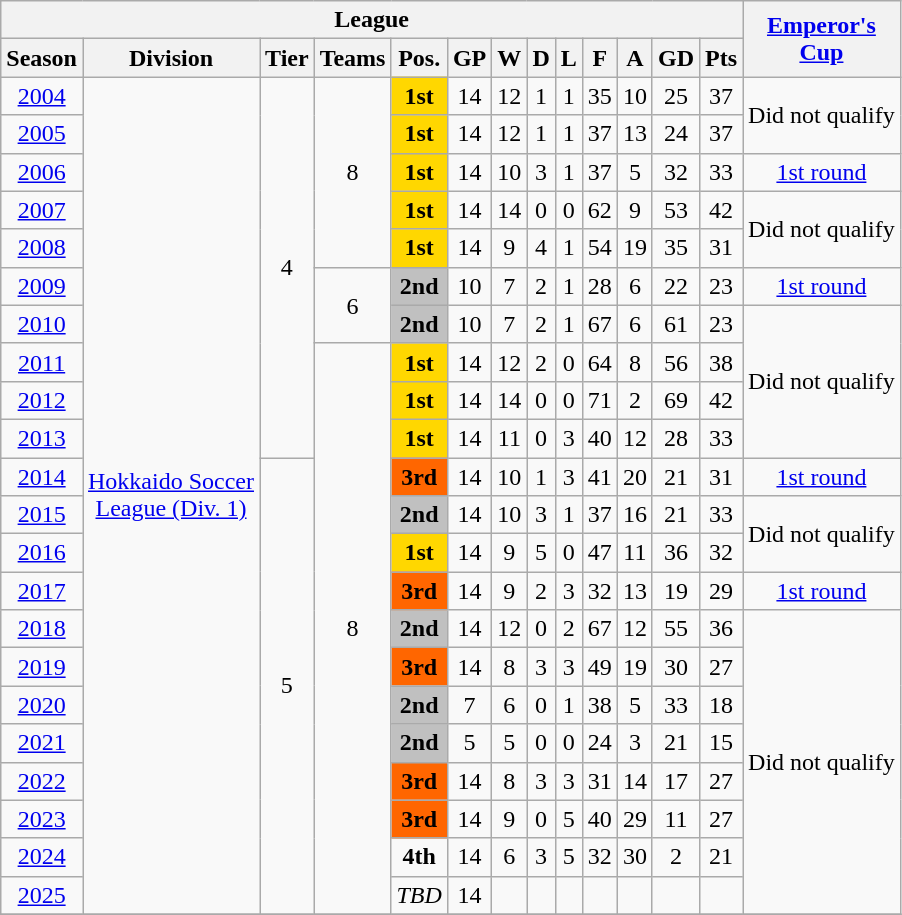<table class="wikitable" style="text-align:center;">
<tr>
<th colspan="13">League</th>
<th rowspan="2"><a href='#'>Emperor's<br>Cup</a></th>
</tr>
<tr>
<th>Season</th>
<th>Division</th>
<th>Tier</th>
<th>Teams</th>
<th>Pos.</th>
<th>GP</th>
<th>W</th>
<th>D</th>
<th>L</th>
<th>F</th>
<th>A</th>
<th>GD</th>
<th>Pts</th>
</tr>
<tr>
<td><a href='#'>2004</a></td>
<td rowspan="22"><a href='#'>Hokkaido Soccer<br>League (Div. 1)</a></td>
<td rowspan="10">4</td>
<td rowspan="5">8</td>
<td bgcolor="gold"><strong>1st</strong></td>
<td>14</td>
<td>12</td>
<td>1</td>
<td>1</td>
<td>35</td>
<td>10</td>
<td>25</td>
<td>37</td>
<td rowspan="2">Did not qualify</td>
</tr>
<tr>
<td><a href='#'>2005</a></td>
<td bgcolor=gold><strong>1st</strong></td>
<td>14</td>
<td>12</td>
<td>1</td>
<td>1</td>
<td>37</td>
<td>13</td>
<td>24</td>
<td>37</td>
</tr>
<tr>
<td><a href='#'>2006</a></td>
<td bgcolor=gold><strong>1st</strong></td>
<td>14</td>
<td>10</td>
<td>3</td>
<td>1</td>
<td>37</td>
<td>5</td>
<td>32</td>
<td>33</td>
<td><a href='#'>1st round</a></td>
</tr>
<tr>
<td><a href='#'>2007</a></td>
<td bgcolor=gold><strong>1st</strong></td>
<td>14</td>
<td>14</td>
<td>0</td>
<td>0</td>
<td>62</td>
<td>9</td>
<td>53</td>
<td>42</td>
<td rowspan="2">Did not qualify</td>
</tr>
<tr>
<td><a href='#'>2008</a></td>
<td bgcolor=gold><strong>1st</strong></td>
<td>14</td>
<td>9</td>
<td>4</td>
<td>1</td>
<td>54</td>
<td>19</td>
<td>35</td>
<td>31</td>
</tr>
<tr>
<td><a href='#'>2009</a></td>
<td rowspan="2">6</td>
<td bgcolor=silver><strong>2nd</strong></td>
<td>10</td>
<td>7</td>
<td>2</td>
<td>1</td>
<td>28</td>
<td>6</td>
<td>22</td>
<td>23</td>
<td><a href='#'>1st round</a></td>
</tr>
<tr>
<td><a href='#'>2010</a></td>
<td bgcolor=silver><strong>2nd</strong></td>
<td>10</td>
<td>7</td>
<td>2</td>
<td>1</td>
<td>67</td>
<td>6</td>
<td>61</td>
<td>23</td>
<td rowspan="4">Did not qualify</td>
</tr>
<tr>
<td><a href='#'>2011</a></td>
<td rowspan="15">8</td>
<td bgcolor=gold><strong>1st</strong></td>
<td>14</td>
<td>12</td>
<td>2</td>
<td>0</td>
<td>64</td>
<td>8</td>
<td>56</td>
<td>38</td>
</tr>
<tr>
<td><a href='#'>2012</a></td>
<td bgcolor=gold><strong>1st</strong></td>
<td>14</td>
<td>14</td>
<td>0</td>
<td>0</td>
<td>71</td>
<td>2</td>
<td>69</td>
<td>42</td>
</tr>
<tr>
<td><a href='#'>2013</a></td>
<td bgcolor=gold><strong>1st</strong></td>
<td>14</td>
<td>11</td>
<td>0</td>
<td>3</td>
<td>40</td>
<td>12</td>
<td>28</td>
<td>33</td>
</tr>
<tr>
<td><a href='#'>2014</a></td>
<td rowspan="12">5</td>
<td bgcolor=ff6600><strong>3rd</strong></td>
<td>14</td>
<td>10</td>
<td>1</td>
<td>3</td>
<td>41</td>
<td>20</td>
<td>21</td>
<td>31</td>
<td><a href='#'>1st round</a></td>
</tr>
<tr>
<td><a href='#'>2015</a></td>
<td bgcolor=silver><strong>2nd</strong></td>
<td>14</td>
<td>10</td>
<td>3</td>
<td>1</td>
<td>37</td>
<td>16</td>
<td>21</td>
<td>33</td>
<td rowspan="2">Did not qualify</td>
</tr>
<tr>
<td><a href='#'>2016</a></td>
<td bgcolor=gold><strong>1st</strong></td>
<td>14</td>
<td>9</td>
<td>5</td>
<td>0</td>
<td>47</td>
<td>11</td>
<td>36</td>
<td>32</td>
</tr>
<tr>
<td><a href='#'>2017</a></td>
<td bgcolor=ff6600><strong>3rd</strong></td>
<td>14</td>
<td>9</td>
<td>2</td>
<td>3</td>
<td>32</td>
<td>13</td>
<td>19</td>
<td>29</td>
<td><a href='#'>1st round</a></td>
</tr>
<tr>
<td><a href='#'>2018</a></td>
<td bgcolor=silver><strong> 2nd</strong></td>
<td>14</td>
<td>12</td>
<td>0</td>
<td>2</td>
<td>67</td>
<td>12</td>
<td>55</td>
<td>36</td>
<td rowspan="8">Did not qualify</td>
</tr>
<tr>
<td><a href='#'>2019</a></td>
<td bgcolor=ff6600><strong>3rd </strong></td>
<td>14</td>
<td>8</td>
<td>3</td>
<td>3</td>
<td>49</td>
<td>19</td>
<td>30</td>
<td>27</td>
</tr>
<tr>
<td><a href='#'>2020</a></td>
<td bgcolor=silver><strong>2nd</strong></td>
<td>7</td>
<td>6</td>
<td>0</td>
<td>1</td>
<td>38</td>
<td>5</td>
<td>33</td>
<td>18</td>
</tr>
<tr>
<td><a href='#'>2021</a></td>
<td bgcolor=silver><strong>2nd</strong></td>
<td>5</td>
<td>5</td>
<td>0</td>
<td>0</td>
<td>24</td>
<td>3</td>
<td>21</td>
<td>15</td>
</tr>
<tr>
<td><a href='#'>2022</a></td>
<td bgcolor=ff6600><strong>3rd</strong></td>
<td>14</td>
<td>8</td>
<td>3</td>
<td>3</td>
<td>31</td>
<td>14</td>
<td>17</td>
<td>27</td>
</tr>
<tr>
<td><a href='#'>2023</a></td>
<td bgcolor=ff6600><strong>3rd</strong></td>
<td>14</td>
<td>9</td>
<td>0</td>
<td>5</td>
<td>40</td>
<td>29</td>
<td>11</td>
<td>27</td>
</tr>
<tr>
<td><a href='#'>2024</a></td>
<td><strong>4th</strong></td>
<td>14</td>
<td>6</td>
<td>3</td>
<td>5</td>
<td>32</td>
<td>30</td>
<td>2</td>
<td>21</td>
</tr>
<tr>
<td><a href='#'>2025</a></td>
<td><em>TBD</em></td>
<td>14</td>
<td></td>
<td></td>
<td></td>
<td></td>
<td></td>
<td></td>
<td></td>
</tr>
<tr>
</tr>
</table>
